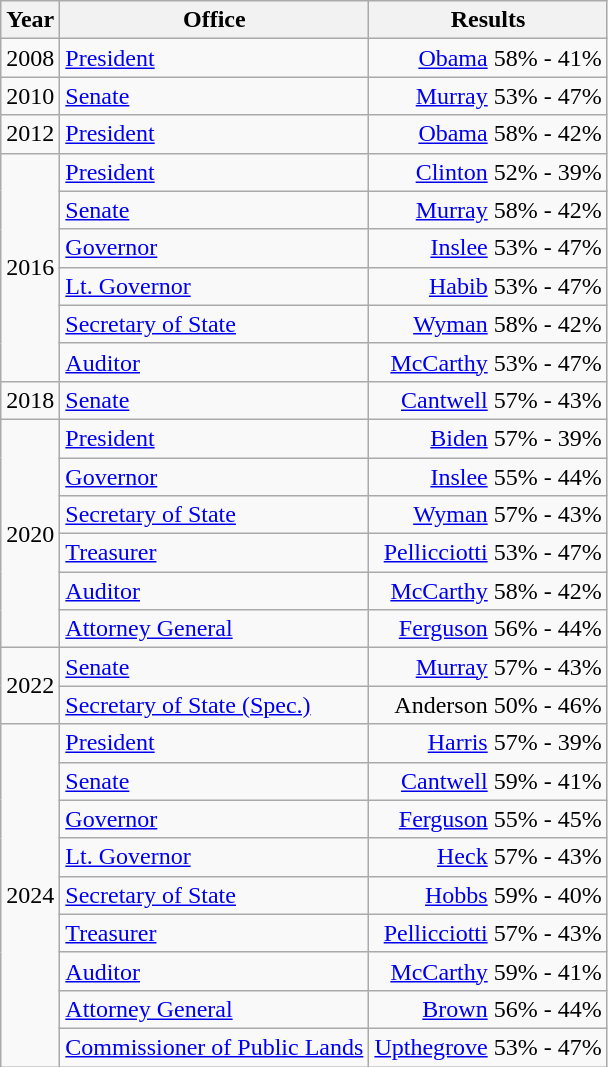<table class=wikitable>
<tr>
<th>Year</th>
<th>Office</th>
<th>Results</th>
</tr>
<tr>
<td>2008</td>
<td><a href='#'>President</a></td>
<td align="right" ><a href='#'>Obama</a> 58% - 41%</td>
</tr>
<tr>
<td>2010</td>
<td><a href='#'>Senate</a></td>
<td align="right" ><a href='#'>Murray</a> 53% - 47%</td>
</tr>
<tr>
<td>2012</td>
<td><a href='#'>President</a></td>
<td align="right" ><a href='#'>Obama</a> 58% - 42%</td>
</tr>
<tr>
<td rowspan=6>2016</td>
<td><a href='#'>President</a></td>
<td align="right" ><a href='#'>Clinton</a> 52% - 39%</td>
</tr>
<tr>
<td><a href='#'>Senate</a></td>
<td align="right" ><a href='#'>Murray</a> 58% - 42%</td>
</tr>
<tr>
<td><a href='#'>Governor</a></td>
<td align="right" ><a href='#'>Inslee</a> 53% - 47%</td>
</tr>
<tr>
<td><a href='#'>Lt. Governor</a></td>
<td align="right" ><a href='#'>Habib</a> 53% - 47%</td>
</tr>
<tr>
<td><a href='#'>Secretary of State</a></td>
<td align="right" ><a href='#'>Wyman</a> 58% - 42%</td>
</tr>
<tr>
<td><a href='#'>Auditor</a></td>
<td align="right" ><a href='#'>McCarthy</a> 53% - 47%</td>
</tr>
<tr>
<td>2018</td>
<td><a href='#'>Senate</a></td>
<td align="right" ><a href='#'>Cantwell</a> 57% - 43%</td>
</tr>
<tr>
<td rowspan=6>2020</td>
<td><a href='#'>President</a></td>
<td align="right" ><a href='#'>Biden</a> 57% - 39%</td>
</tr>
<tr>
<td><a href='#'>Governor</a></td>
<td align="right" ><a href='#'>Inslee</a> 55% - 44%</td>
</tr>
<tr>
<td><a href='#'>Secretary of State</a></td>
<td align="right" ><a href='#'>Wyman</a> 57% - 43%</td>
</tr>
<tr>
<td><a href='#'>Treasurer</a></td>
<td align="right" ><a href='#'>Pellicciotti</a> 53% - 47%</td>
</tr>
<tr>
<td><a href='#'>Auditor</a></td>
<td align="right" ><a href='#'>McCarthy</a> 58% - 42%</td>
</tr>
<tr>
<td><a href='#'>Attorney General</a></td>
<td align="right" ><a href='#'>Ferguson</a> 56% - 44%</td>
</tr>
<tr>
<td rowspan=2>2022</td>
<td><a href='#'>Senate</a></td>
<td align="right" ><a href='#'>Murray</a> 57% - 43%</td>
</tr>
<tr>
<td><a href='#'>Secretary of State (Spec.)</a></td>
<td align="right" >Anderson 50% - 46%</td>
</tr>
<tr>
<td rowspan=9>2024</td>
<td><a href='#'>President</a></td>
<td align="right" ><a href='#'>Harris</a> 57% - 39%</td>
</tr>
<tr>
<td><a href='#'>Senate</a></td>
<td align="right" ><a href='#'>Cantwell</a> 59% - 41%</td>
</tr>
<tr>
<td><a href='#'>Governor</a></td>
<td align="right" ><a href='#'>Ferguson</a> 55% - 45%</td>
</tr>
<tr>
<td><a href='#'>Lt. Governor</a></td>
<td align="right" ><a href='#'>Heck</a> 57% - 43%</td>
</tr>
<tr>
<td><a href='#'>Secretary of State</a></td>
<td align="right" ><a href='#'>Hobbs</a> 59% - 40%</td>
</tr>
<tr>
<td><a href='#'>Treasurer</a></td>
<td align="right" ><a href='#'>Pellicciotti</a> 57% - 43%</td>
</tr>
<tr>
<td><a href='#'>Auditor</a></td>
<td align="right" ><a href='#'>McCarthy</a> 59% - 41%</td>
</tr>
<tr>
<td><a href='#'>Attorney General</a></td>
<td align="right" ><a href='#'>Brown</a> 56% - 44%</td>
</tr>
<tr>
<td><a href='#'>Commissioner of Public Lands</a></td>
<td align="right" ><a href='#'>Upthegrove</a> 53% - 47%</td>
</tr>
</table>
